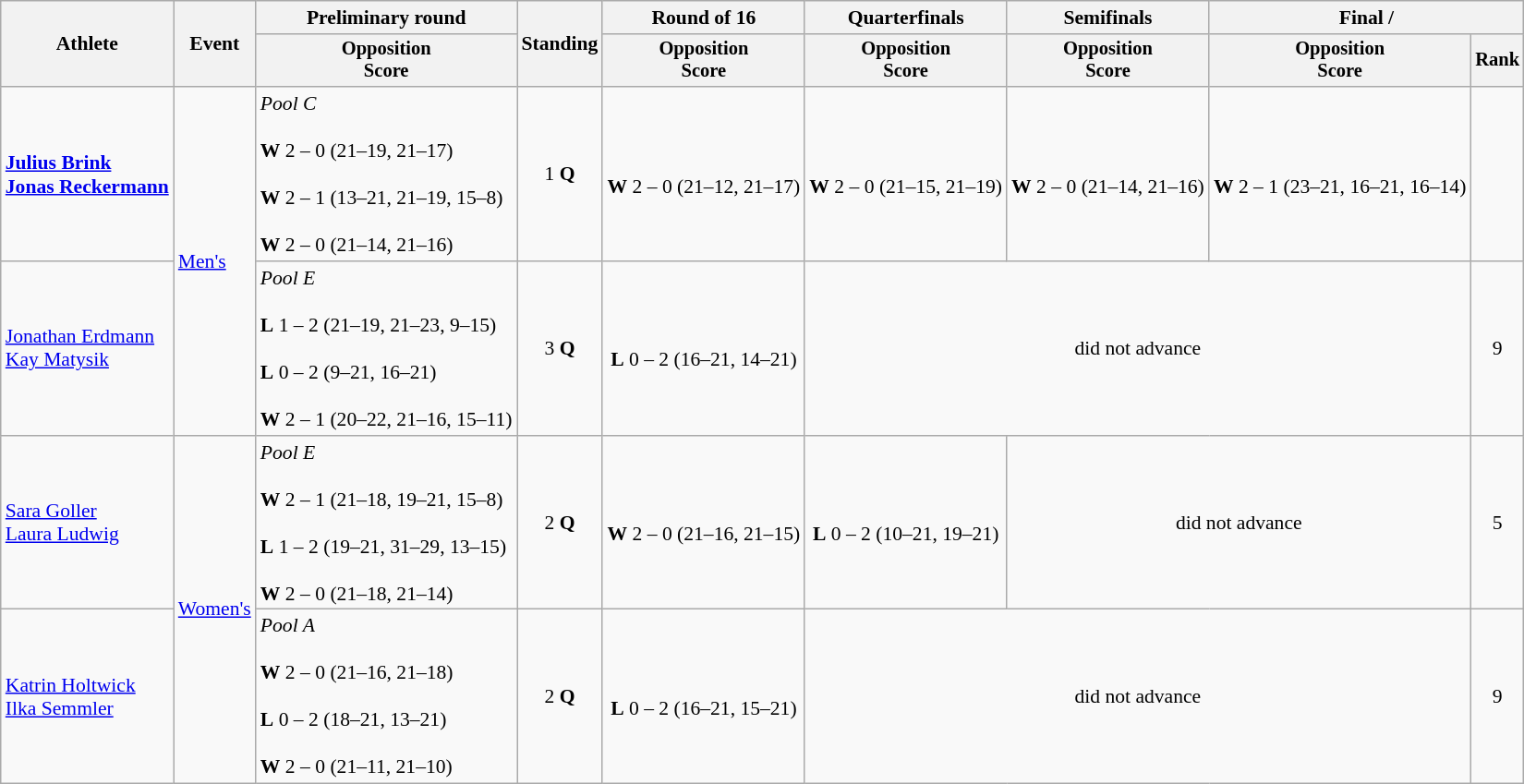<table class=wikitable style="font-size:90%">
<tr>
<th rowspan="2">Athlete</th>
<th rowspan="2">Event</th>
<th>Preliminary round</th>
<th rowspan="2">Standing</th>
<th>Round of 16</th>
<th>Quarterfinals</th>
<th>Semifinals</th>
<th colspan=2>Final / </th>
</tr>
<tr style="font-size:95%">
<th>Opposition<br>Score</th>
<th>Opposition<br>Score</th>
<th>Opposition<br>Score</th>
<th>Opposition<br>Score</th>
<th>Opposition<br>Score</th>
<th>Rank</th>
</tr>
<tr align=center>
<td align=left><strong><a href='#'>Julius Brink</a><br><a href='#'>Jonas Reckermann</a></strong></td>
<td align=left rowspan=2><a href='#'>Men's</a></td>
<td align=left><em>Pool C</em><br><br><strong>W</strong> 2 – 0 (21–19, 21–17)<br><br><strong>W</strong> 2 – 1 (13–21, 21–19, 15–8)<br><br><strong>W</strong> 2 – 0 (21–14, 21–16)</td>
<td>1 <strong>Q</strong></td>
<td><br><strong>W</strong> 2 – 0 (21–12, 21–17)</td>
<td><br><strong>W</strong> 2 – 0 (21–15, 21–19)</td>
<td><br><strong>W</strong> 2 – 0 (21–14, 21–16)</td>
<td><br><strong>W</strong> 2 – 1 (23–21, 16–21, 16–14)</td>
<td></td>
</tr>
<tr align=center>
<td align=left><a href='#'>Jonathan Erdmann</a><br><a href='#'>Kay Matysik</a></td>
<td align=left><em>Pool E</em><br><br><strong>L</strong> 1 – 2 (21–19, 21–23, 9–15)<br><br><strong>L</strong> 0 – 2 (9–21, 16–21)<br><br><strong>W</strong> 2 – 1 (20–22, 21–16, 15–11)</td>
<td>3 <strong>Q</strong></td>
<td><br><strong>L</strong> 0 – 2 (16–21, 14–21)</td>
<td colspan=3>did not advance</td>
<td>9</td>
</tr>
<tr align=center>
<td align=left><a href='#'>Sara Goller</a><br><a href='#'>Laura Ludwig</a></td>
<td align=left rowspan=2><a href='#'>Women's</a></td>
<td align=left><em>Pool E</em><br><br><strong>W</strong> 2 – 1 (21–18, 19–21, 15–8)<br><br><strong>L</strong> 1 – 2 (19–21, 31–29, 13–15)<br><br><strong>W</strong> 2 – 0 (21–18, 21–14)</td>
<td>2 <strong>Q</strong></td>
<td><br><strong>W</strong> 2 – 0 (21–16, 21–15)</td>
<td><br><strong>L</strong> 0 – 2 (10–21, 19–21)</td>
<td colspan=2>did not advance</td>
<td>5</td>
</tr>
<tr align=center>
<td align=left><a href='#'>Katrin Holtwick</a><br><a href='#'>Ilka Semmler</a></td>
<td align=left><em>Pool A</em><br><br><strong>W</strong> 2 – 0 (21–16, 21–18)<br><br><strong>L</strong> 0 – 2 (18–21, 13–21)<br><br><strong>W</strong> 2 – 0 (21–11, 21–10)</td>
<td>2 <strong>Q</strong></td>
<td><br><strong>L</strong> 0 – 2 (16–21, 15–21)</td>
<td colspan=3>did not advance</td>
<td>9</td>
</tr>
</table>
